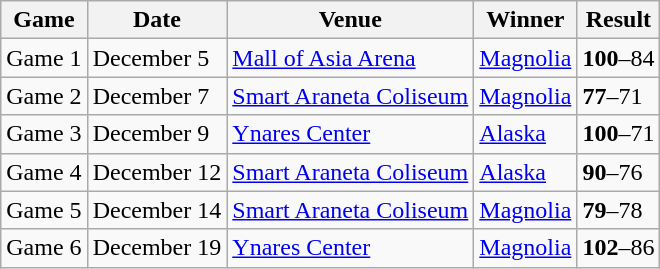<table class="wikitable">
<tr>
<th>Game</th>
<th>Date</th>
<th>Venue</th>
<th>Winner</th>
<th>Result</th>
</tr>
<tr>
<td>Game 1</td>
<td>December 5</td>
<td><a href='#'>Mall of Asia Arena</a></td>
<td><a href='#'>Magnolia</a></td>
<td><strong>100</strong>–84</td>
</tr>
<tr>
<td>Game 2</td>
<td>December 7</td>
<td><a href='#'>Smart Araneta Coliseum</a></td>
<td><a href='#'>Magnolia</a></td>
<td><strong>77</strong>–71</td>
</tr>
<tr>
<td>Game 3</td>
<td>December 9</td>
<td><a href='#'>Ynares Center</a></td>
<td><a href='#'>Alaska</a></td>
<td><strong>100</strong>–71</td>
</tr>
<tr>
<td>Game 4</td>
<td>December 12</td>
<td><a href='#'>Smart Araneta Coliseum</a></td>
<td><a href='#'>Alaska</a></td>
<td><strong>90</strong>–76</td>
</tr>
<tr>
<td>Game 5</td>
<td>December 14</td>
<td><a href='#'>Smart Araneta Coliseum</a></td>
<td><a href='#'>Magnolia</a></td>
<td><strong>79</strong>–78</td>
</tr>
<tr>
<td>Game 6</td>
<td>December 19</td>
<td><a href='#'>Ynares Center</a></td>
<td><a href='#'>Magnolia</a></td>
<td><strong>102</strong>–86</td>
</tr>
</table>
